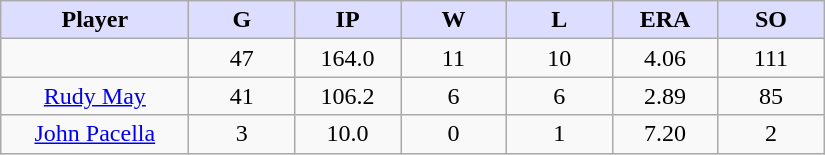<table class="wikitable sortable">
<tr>
<th style="background:#ddf; width:16%;">Player</th>
<th style="background:#ddf; width:9%;">G</th>
<th style="background:#ddf; width:9%;">IP</th>
<th style="background:#ddf; width:9%;">W</th>
<th style="background:#ddf; width:9%;">L</th>
<th style="background:#ddf; width:9%;">ERA</th>
<th style="background:#ddf; width:9%;">SO</th>
</tr>
<tr style="text-align:center;">
<td></td>
<td>47</td>
<td>164.0</td>
<td>11</td>
<td>10</td>
<td>4.06</td>
<td>111</td>
</tr>
<tr style="text-align:center;">
<td><a href='#'>Rudy May</a></td>
<td>41</td>
<td>106.2</td>
<td>6</td>
<td>6</td>
<td>2.89</td>
<td>85</td>
</tr>
<tr align=center>
<td><a href='#'>John Pacella</a></td>
<td>3</td>
<td>10.0</td>
<td>0</td>
<td>1</td>
<td>7.20</td>
<td>2</td>
</tr>
</table>
